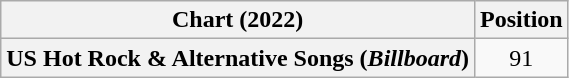<table class="wikitable sortable plainrowheaders" style="text-align:center">
<tr>
<th scope="col">Chart (2022)</th>
<th scope="col">Position</th>
</tr>
<tr>
<th scope="row">US Hot Rock & Alternative Songs (<em>Billboard</em>)</th>
<td>91</td>
</tr>
</table>
